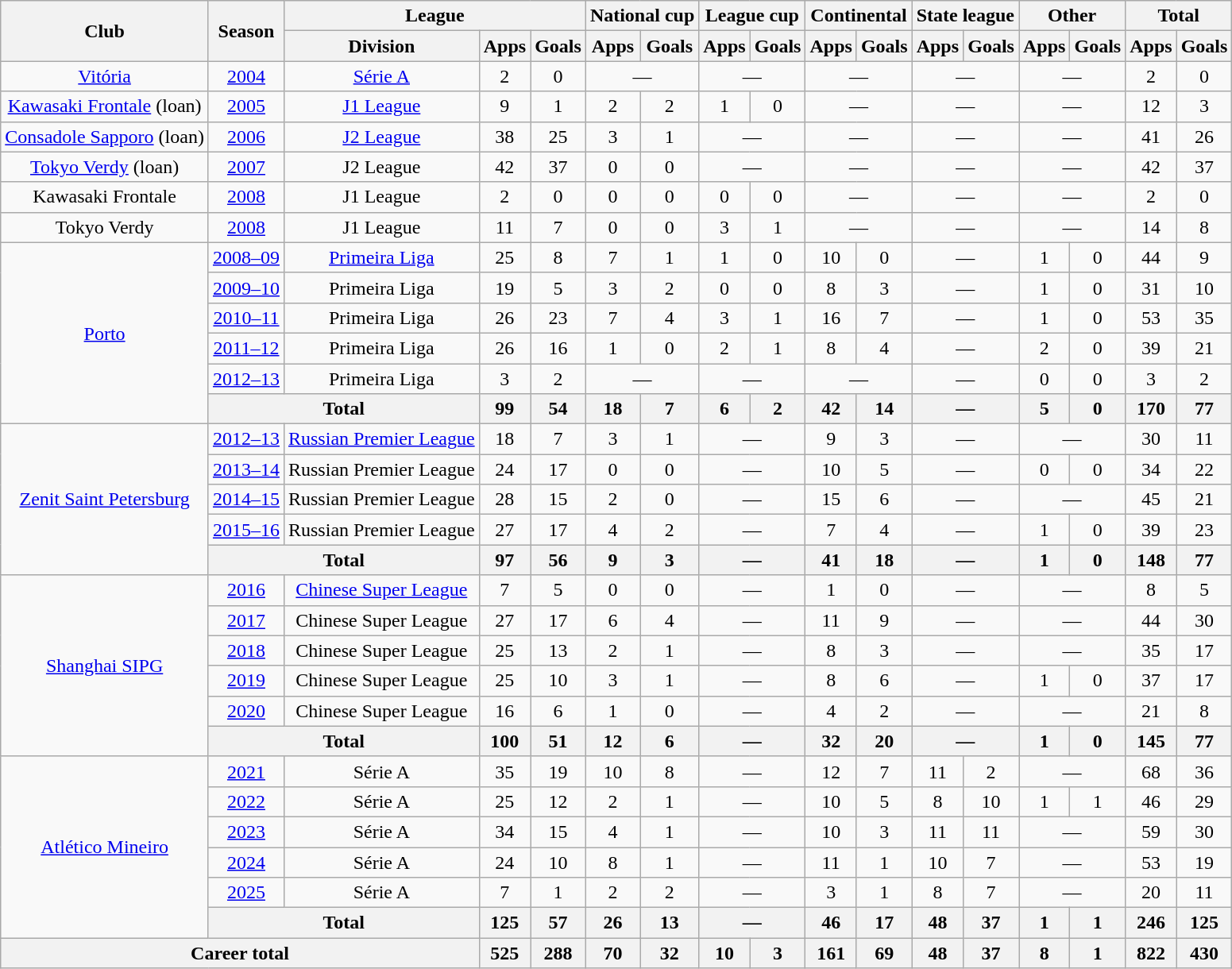<table class="wikitable" style="text-align:center">
<tr>
<th rowspan="2">Club</th>
<th rowspan="2">Season</th>
<th colspan="3">League</th>
<th colspan="2">National cup</th>
<th colspan="2">League cup</th>
<th colspan="2">Continental</th>
<th colspan="2">State league</th>
<th colspan="2">Other</th>
<th colspan="2">Total</th>
</tr>
<tr>
<th>Division</th>
<th>Apps</th>
<th>Goals</th>
<th>Apps</th>
<th>Goals</th>
<th>Apps</th>
<th>Goals</th>
<th>Apps</th>
<th>Goals</th>
<th>Apps</th>
<th>Goals</th>
<th>Apps</th>
<th>Goals</th>
<th>Apps</th>
<th>Goals</th>
</tr>
<tr>
<td><a href='#'>Vitória</a></td>
<td><a href='#'>2004</a></td>
<td><a href='#'>Série A</a></td>
<td>2</td>
<td>0</td>
<td colspan="2">—</td>
<td colspan="2">—</td>
<td colspan="2">—</td>
<td colspan="2">—</td>
<td colspan="2">—</td>
<td>2</td>
<td>0</td>
</tr>
<tr>
<td><a href='#'>Kawasaki Frontale</a> (loan)</td>
<td><a href='#'>2005</a></td>
<td><a href='#'>J1 League</a></td>
<td>9</td>
<td>1</td>
<td>2</td>
<td>2</td>
<td>1</td>
<td>0</td>
<td colspan="2">—</td>
<td colspan="2">—</td>
<td colspan="2">—</td>
<td>12</td>
<td>3</td>
</tr>
<tr>
<td><a href='#'>Consadole Sapporo</a> (loan)</td>
<td><a href='#'>2006</a></td>
<td><a href='#'>J2 League</a></td>
<td>38</td>
<td>25</td>
<td>3</td>
<td>1</td>
<td colspan="2">—</td>
<td colspan="2">—</td>
<td colspan="2">—</td>
<td colspan="2">—</td>
<td>41</td>
<td>26</td>
</tr>
<tr>
<td><a href='#'>Tokyo Verdy</a> (loan)</td>
<td><a href='#'>2007</a></td>
<td>J2 League</td>
<td>42</td>
<td>37</td>
<td>0</td>
<td>0</td>
<td colspan="2">—</td>
<td colspan="2">—</td>
<td colspan="2">—</td>
<td colspan="2">—</td>
<td>42</td>
<td>37</td>
</tr>
<tr>
<td>Kawasaki Frontale</td>
<td><a href='#'>2008</a></td>
<td>J1 League</td>
<td>2</td>
<td>0</td>
<td>0</td>
<td>0</td>
<td>0</td>
<td>0</td>
<td colspan="2">—</td>
<td colspan="2">—</td>
<td colspan="2">—</td>
<td>2</td>
<td>0</td>
</tr>
<tr>
<td>Tokyo Verdy</td>
<td><a href='#'>2008</a></td>
<td>J1 League</td>
<td>11</td>
<td>7</td>
<td>0</td>
<td>0</td>
<td>3</td>
<td>1</td>
<td colspan="2">—</td>
<td colspan="2">—</td>
<td colspan="2">—</td>
<td>14</td>
<td>8</td>
</tr>
<tr>
<td rowspan="6"><a href='#'>Porto</a></td>
<td><a href='#'>2008–09</a></td>
<td><a href='#'>Primeira Liga</a></td>
<td>25</td>
<td>8</td>
<td>7</td>
<td>1</td>
<td>1</td>
<td>0</td>
<td>10</td>
<td>0</td>
<td colspan="2">—</td>
<td>1</td>
<td>0</td>
<td>44</td>
<td>9</td>
</tr>
<tr>
<td><a href='#'>2009–10</a></td>
<td>Primeira Liga</td>
<td>19</td>
<td>5</td>
<td>3</td>
<td>2</td>
<td>0</td>
<td>0</td>
<td>8</td>
<td>3</td>
<td colspan="2">—</td>
<td>1</td>
<td>0</td>
<td>31</td>
<td>10</td>
</tr>
<tr>
<td><a href='#'>2010–11</a></td>
<td>Primeira Liga</td>
<td>26</td>
<td>23</td>
<td>7</td>
<td>4</td>
<td>3</td>
<td>1</td>
<td>16</td>
<td>7</td>
<td colspan="2">—</td>
<td>1</td>
<td>0</td>
<td>53</td>
<td>35</td>
</tr>
<tr>
<td><a href='#'>2011–12</a></td>
<td>Primeira Liga</td>
<td>26</td>
<td>16</td>
<td>1</td>
<td>0</td>
<td>2</td>
<td>1</td>
<td>8</td>
<td>4</td>
<td colspan="2">—</td>
<td>2</td>
<td>0</td>
<td>39</td>
<td>21</td>
</tr>
<tr>
<td><a href='#'>2012–13</a></td>
<td>Primeira Liga</td>
<td>3</td>
<td>2</td>
<td colspan="2">—</td>
<td colspan="2">—</td>
<td colspan="2">—</td>
<td colspan="2">—</td>
<td>0</td>
<td>0</td>
<td>3</td>
<td>2</td>
</tr>
<tr>
<th colspan="2">Total</th>
<th>99</th>
<th>54</th>
<th>18</th>
<th>7</th>
<th>6</th>
<th>2</th>
<th>42</th>
<th>14</th>
<th colspan="2">—</th>
<th>5</th>
<th>0</th>
<th>170</th>
<th>77</th>
</tr>
<tr>
<td rowspan="5"><a href='#'>Zenit Saint Petersburg</a></td>
<td><a href='#'>2012–13</a></td>
<td><a href='#'>Russian Premier League</a></td>
<td>18</td>
<td>7</td>
<td>3</td>
<td>1</td>
<td colspan="2">—</td>
<td>9</td>
<td>3</td>
<td colspan="2">—</td>
<td colspan="2">—</td>
<td>30</td>
<td>11</td>
</tr>
<tr>
<td><a href='#'>2013–14</a></td>
<td>Russian Premier League</td>
<td>24</td>
<td>17</td>
<td>0</td>
<td>0</td>
<td colspan="2">—</td>
<td>10</td>
<td>5</td>
<td colspan="2">—</td>
<td>0</td>
<td>0</td>
<td>34</td>
<td>22</td>
</tr>
<tr>
<td><a href='#'>2014–15</a></td>
<td>Russian Premier League</td>
<td>28</td>
<td>15</td>
<td>2</td>
<td>0</td>
<td colspan="2">—</td>
<td>15</td>
<td>6</td>
<td colspan="2">—</td>
<td colspan="2">—</td>
<td>45</td>
<td>21</td>
</tr>
<tr>
<td><a href='#'>2015–16</a></td>
<td>Russian Premier League</td>
<td>27</td>
<td>17</td>
<td>4</td>
<td>2</td>
<td colspan="2">—</td>
<td>7</td>
<td>4</td>
<td colspan="2">—</td>
<td>1</td>
<td>0</td>
<td>39</td>
<td>23</td>
</tr>
<tr>
<th colspan="2">Total</th>
<th>97</th>
<th>56</th>
<th>9</th>
<th>3</th>
<th colspan="2">—</th>
<th>41</th>
<th>18</th>
<th colspan="2">—</th>
<th>1</th>
<th>0</th>
<th>148</th>
<th>77</th>
</tr>
<tr>
<td rowspan="6"><a href='#'>Shanghai SIPG</a></td>
<td><a href='#'>2016</a></td>
<td><a href='#'>Chinese Super League</a></td>
<td>7</td>
<td>5</td>
<td>0</td>
<td>0</td>
<td colspan="2">—</td>
<td>1</td>
<td>0</td>
<td colspan="2">—</td>
<td colspan="2">—</td>
<td>8</td>
<td>5</td>
</tr>
<tr>
<td><a href='#'>2017</a></td>
<td>Chinese Super League</td>
<td>27</td>
<td>17</td>
<td>6</td>
<td>4</td>
<td colspan="2">—</td>
<td>11</td>
<td>9</td>
<td colspan="2">—</td>
<td colspan="2">—</td>
<td>44</td>
<td>30</td>
</tr>
<tr>
<td><a href='#'>2018</a></td>
<td>Chinese Super League</td>
<td>25</td>
<td>13</td>
<td>2</td>
<td>1</td>
<td colspan="2">—</td>
<td>8</td>
<td>3</td>
<td colspan="2">—</td>
<td colspan="2">—</td>
<td>35</td>
<td>17</td>
</tr>
<tr>
<td><a href='#'>2019</a></td>
<td>Chinese Super League</td>
<td>25</td>
<td>10</td>
<td>3</td>
<td>1</td>
<td colspan="2">—</td>
<td>8</td>
<td>6</td>
<td colspan="2">—</td>
<td>1</td>
<td>0</td>
<td>37</td>
<td>17</td>
</tr>
<tr>
<td><a href='#'>2020</a></td>
<td>Chinese Super League</td>
<td>16</td>
<td>6</td>
<td>1</td>
<td>0</td>
<td colspan="2">—</td>
<td>4</td>
<td>2</td>
<td colspan="2">—</td>
<td colspan="2">—</td>
<td>21</td>
<td>8</td>
</tr>
<tr>
<th colspan="2">Total</th>
<th>100</th>
<th>51</th>
<th>12</th>
<th>6</th>
<th colspan="2">—</th>
<th>32</th>
<th>20</th>
<th colspan="2">—</th>
<th>1</th>
<th>0</th>
<th>145</th>
<th>77</th>
</tr>
<tr>
<td rowspan="6"><a href='#'>Atlético Mineiro</a></td>
<td><a href='#'>2021</a></td>
<td>Série A</td>
<td>35</td>
<td>19</td>
<td>10</td>
<td>8</td>
<td colspan="2">—</td>
<td>12</td>
<td>7</td>
<td>11</td>
<td>2</td>
<td colspan="2">—</td>
<td>68</td>
<td>36</td>
</tr>
<tr>
<td><a href='#'>2022</a></td>
<td>Série A</td>
<td>25</td>
<td>12</td>
<td>2</td>
<td>1</td>
<td colspan="2">—</td>
<td>10</td>
<td>5</td>
<td>8</td>
<td>10</td>
<td>1</td>
<td>1</td>
<td>46</td>
<td>29</td>
</tr>
<tr>
<td><a href='#'>2023</a></td>
<td>Série A</td>
<td>34</td>
<td>15</td>
<td>4</td>
<td>1</td>
<td colspan="2">—</td>
<td>10</td>
<td>3</td>
<td>11</td>
<td>11</td>
<td colspan="2">—</td>
<td>59</td>
<td>30</td>
</tr>
<tr>
<td><a href='#'>2024</a></td>
<td>Série A</td>
<td>24</td>
<td>10</td>
<td>8</td>
<td>1</td>
<td colspan="2">—</td>
<td>11</td>
<td>1</td>
<td>10</td>
<td>7</td>
<td colspan="2">—</td>
<td>53</td>
<td>19</td>
</tr>
<tr>
<td><a href='#'>2025</a></td>
<td>Série A</td>
<td>7</td>
<td>1</td>
<td>2</td>
<td>2</td>
<td colspan="2">—</td>
<td>3</td>
<td>1</td>
<td>8</td>
<td>7</td>
<td colspan="2">—</td>
<td>20</td>
<td>11</td>
</tr>
<tr>
<th colspan="2">Total</th>
<th>125</th>
<th>57</th>
<th>26</th>
<th>13</th>
<th colspan="2">—</th>
<th>46</th>
<th>17</th>
<th>48</th>
<th>37</th>
<th>1</th>
<th>1</th>
<th>246</th>
<th>125</th>
</tr>
<tr>
<th colspan="3">Career total</th>
<th>525</th>
<th>288</th>
<th>70</th>
<th>32</th>
<th>10</th>
<th>3</th>
<th>161</th>
<th>69</th>
<th>48</th>
<th>37</th>
<th>8</th>
<th>1</th>
<th>822</th>
<th>430</th>
</tr>
</table>
